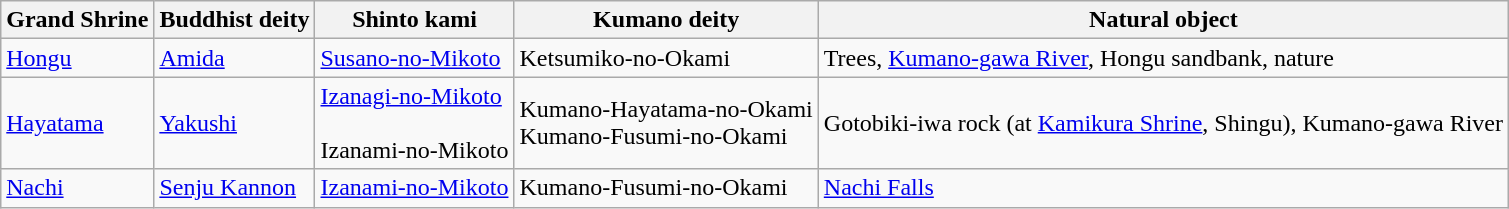<table class="wikitable">
<tr>
<th>Grand Shrine</th>
<th>Buddhist deity</th>
<th>Shinto kami</th>
<th>Kumano deity</th>
<th>Natural object</th>
</tr>
<tr>
<td><a href='#'>Hongu</a></td>
<td><a href='#'>Amida</a></td>
<td><a href='#'>Susano-no-Mikoto</a></td>
<td>Ketsumiko-no-Okami</td>
<td>Trees, <a href='#'>Kumano-gawa River</a>, Hongu sandbank, nature</td>
</tr>
<tr>
<td><a href='#'>Hayatama</a></td>
<td><a href='#'>Yakushi</a></td>
<td><a href='#'>Izanagi-no-Mikoto</a><br><br>Izanami-no-Mikoto</td>
<td>Kumano-Hayatama-no-Okami<br>Kumano-Fusumi-no-Okami</td>
<td>Gotobiki-iwa rock (at <a href='#'>Kamikura Shrine</a>, Shingu), Kumano-gawa River</td>
</tr>
<tr>
<td><a href='#'>Nachi</a></td>
<td><a href='#'>Senju Kannon</a></td>
<td><a href='#'>Izanami-no-Mikoto</a></td>
<td>Kumano-Fusumi-no-Okami</td>
<td><a href='#'>Nachi Falls</a></td>
</tr>
</table>
